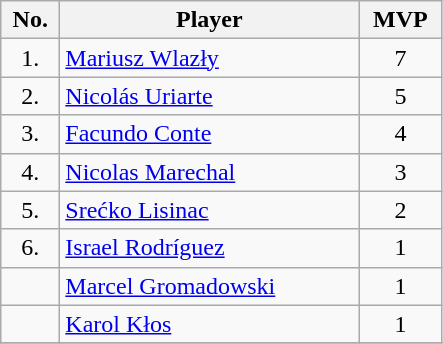<table class="wikitable sortable">
<tr>
<th style="width:2em">No.</th>
<th style="width:12em">Player</th>
<th style="width:3em">MVP</th>
</tr>
<tr>
<td align=center>1.</td>
<td> <a href='#'>Mariusz Wlazły</a></td>
<td align=center>7</td>
</tr>
<tr>
<td align=center>2.</td>
<td> <a href='#'>Nicolás Uriarte</a></td>
<td align=center>5</td>
</tr>
<tr>
<td align=center>3.</td>
<td> <a href='#'>Facundo Conte</a></td>
<td align=center>4</td>
</tr>
<tr>
<td align=center>4.</td>
<td> <a href='#'>Nicolas Marechal</a></td>
<td align=center>3</td>
</tr>
<tr>
<td align=center>5.</td>
<td> <a href='#'>Srećko Lisinac</a></td>
<td align=center>2</td>
</tr>
<tr>
<td align=center>6.</td>
<td> <a href='#'>Israel Rodríguez</a></td>
<td align=center>1</td>
</tr>
<tr>
<td align=center></td>
<td> <a href='#'>Marcel Gromadowski</a></td>
<td align=center>1</td>
</tr>
<tr>
<td align=center></td>
<td> <a href='#'>Karol Kłos</a></td>
<td align=center>1</td>
</tr>
<tr>
</tr>
</table>
